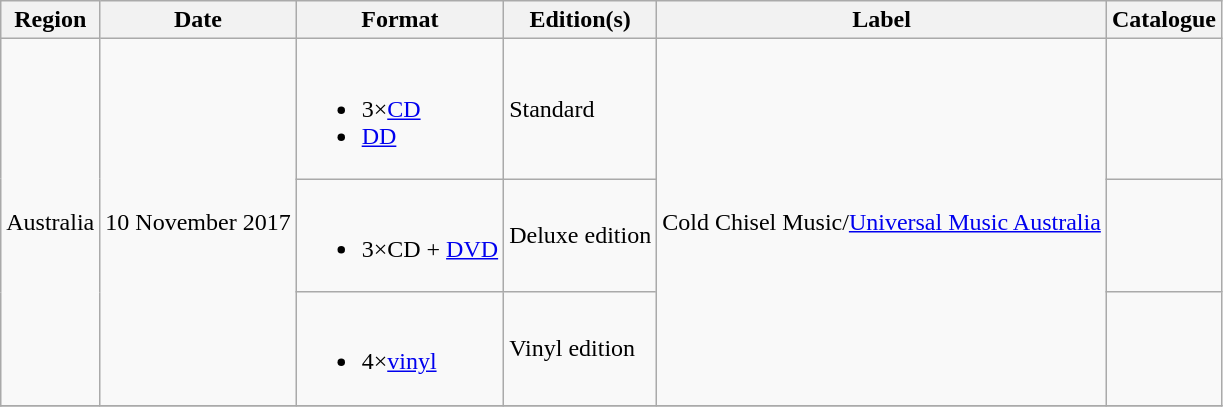<table class="wikitable plainrowheaders">
<tr>
<th scope="col">Region</th>
<th scope="col">Date</th>
<th scope="col">Format</th>
<th scope="col">Edition(s)</th>
<th scope="col">Label</th>
<th scope="col">Catalogue</th>
</tr>
<tr>
<td rowspan="3">Australia</td>
<td rowspan="3">10 November 2017</td>
<td><br><ul><li>3×<a href='#'>CD</a></li><li><a href='#'>DD</a></li></ul></td>
<td>Standard</td>
<td rowspan="3">Cold Chisel Music/<a href='#'>Universal Music Australia</a></td>
<td></td>
</tr>
<tr>
<td><br><ul><li>3×CD + <a href='#'>DVD</a></li></ul></td>
<td>Deluxe edition</td>
<td></td>
</tr>
<tr>
<td><br><ul><li>4×<a href='#'>vinyl</a></li></ul></td>
<td>Vinyl edition</td>
<td></td>
</tr>
<tr>
</tr>
</table>
